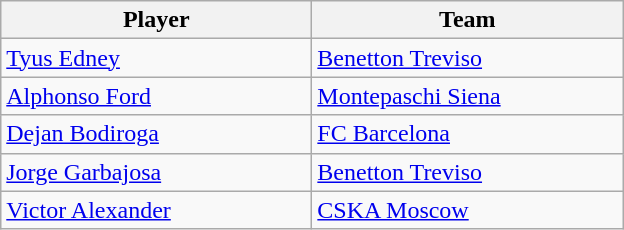<table class="wikitable" style="text-align: left;">
<tr>
<th style="width:200px;">Player</th>
<th style="width:200px;">Team</th>
</tr>
<tr>
<td> <a href='#'>Tyus Edney</a></td>
<td> <a href='#'>Benetton Treviso</a></td>
</tr>
<tr>
<td> <a href='#'>Alphonso Ford</a></td>
<td> <a href='#'>Montepaschi Siena</a></td>
</tr>
<tr>
<td> <a href='#'>Dejan Bodiroga</a></td>
<td> <a href='#'>FC Barcelona</a></td>
</tr>
<tr>
<td> <a href='#'>Jorge Garbajosa</a></td>
<td> <a href='#'>Benetton Treviso</a></td>
</tr>
<tr>
<td> <a href='#'>Victor Alexander</a></td>
<td> <a href='#'>CSKA Moscow</a></td>
</tr>
</table>
